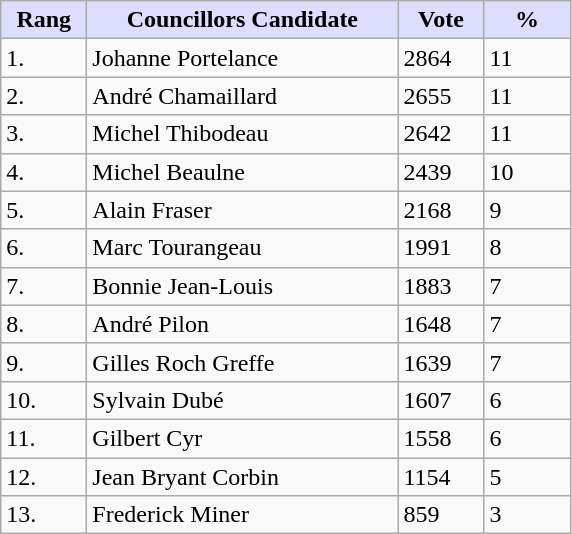<table class="wikitable">
<tr>
<th style="background:#ddf; width:50px;">Rang</th>
<th style="background:#ddf; width:200px;">Councillors Candidate</th>
<th style="background:#ddf; width:50px;">Vote</th>
<th style="background:#ddf; width:50px;">%</th>
</tr>
<tr>
<td>1.</td>
<td>Johanne Portelance</td>
<td>2864</td>
<td>11</td>
</tr>
<tr>
<td>2.</td>
<td>André Chamaillard</td>
<td>2655</td>
<td>11</td>
</tr>
<tr>
<td>3.</td>
<td>Michel Thibodeau</td>
<td>2642</td>
<td>11</td>
</tr>
<tr>
<td>4.</td>
<td>Michel Beaulne</td>
<td>2439</td>
<td>10</td>
</tr>
<tr>
<td>5.</td>
<td>Alain Fraser</td>
<td>2168</td>
<td>9</td>
</tr>
<tr>
<td>6.</td>
<td>Marc Tourangeau</td>
<td>1991</td>
<td>8</td>
</tr>
<tr>
<td>7.</td>
<td>Bonnie Jean-Louis</td>
<td>1883</td>
<td>7</td>
</tr>
<tr>
<td>8.</td>
<td>André Pilon</td>
<td>1648</td>
<td>7</td>
</tr>
<tr>
<td>9.</td>
<td>Gilles Roch Greffe</td>
<td>1639</td>
<td>7</td>
</tr>
<tr>
<td>10.</td>
<td>Sylvain Dubé</td>
<td>1607</td>
<td>6</td>
</tr>
<tr>
<td>11.</td>
<td>Gilbert Cyr</td>
<td>1558</td>
<td>6</td>
</tr>
<tr>
<td>12.</td>
<td>Jean Bryant Corbin</td>
<td>1154</td>
<td>5</td>
</tr>
<tr>
<td>13.</td>
<td>Frederick Miner</td>
<td>859</td>
<td>3</td>
</tr>
</table>
